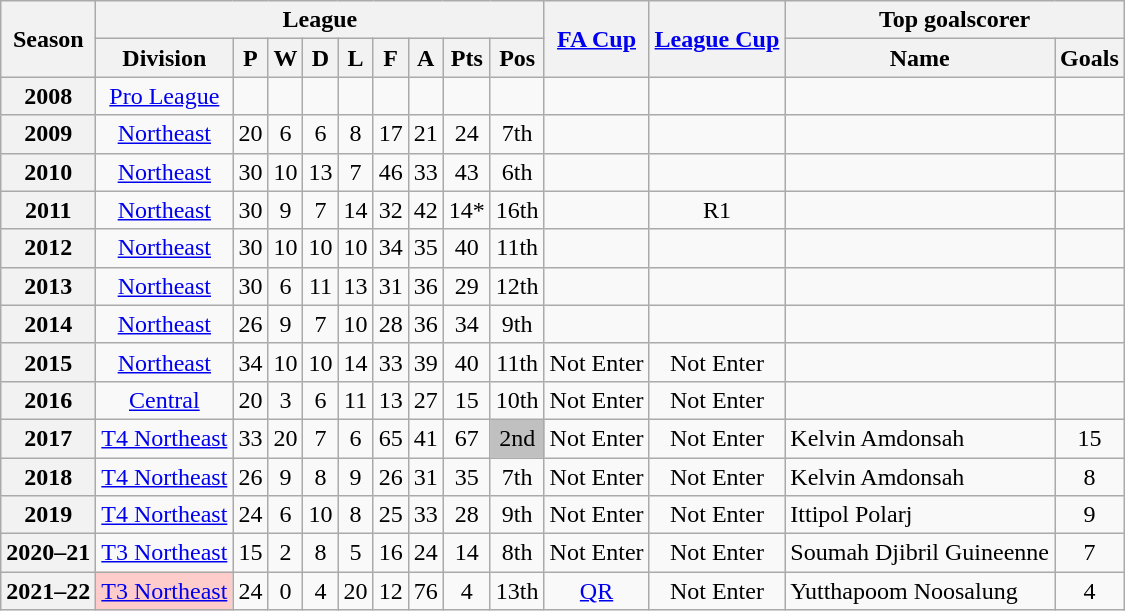<table class="wikitable" style="text-align: center">
<tr>
<th rowspan=2>Season</th>
<th colspan=9>League</th>
<th rowspan=2><a href='#'>FA Cup</a></th>
<th rowspan=2><a href='#'>League Cup</a></th>
<th colspan=2>Top goalscorer</th>
</tr>
<tr>
<th>Division</th>
<th>P</th>
<th>W</th>
<th>D</th>
<th>L</th>
<th>F</th>
<th>A</th>
<th>Pts</th>
<th>Pos</th>
<th>Name</th>
<th>Goals</th>
</tr>
<tr>
<th>2008</th>
<td><a href='#'>Pro League</a></td>
<td></td>
<td></td>
<td></td>
<td></td>
<td></td>
<td></td>
<td></td>
<td></td>
<td></td>
<td></td>
<td></td>
<td></td>
</tr>
<tr>
<th>2009</th>
<td><a href='#'>Northeast</a></td>
<td>20</td>
<td>6</td>
<td>6</td>
<td>8</td>
<td>17</td>
<td>21</td>
<td>24</td>
<td>7th</td>
<td></td>
<td></td>
<td></td>
<td></td>
</tr>
<tr>
<th>2010</th>
<td><a href='#'>Northeast</a></td>
<td>30</td>
<td>10</td>
<td>13</td>
<td>7</td>
<td>46</td>
<td>33</td>
<td>43</td>
<td>6th</td>
<td></td>
<td></td>
<td></td>
<td></td>
</tr>
<tr>
<th>2011</th>
<td><a href='#'>Northeast</a></td>
<td>30</td>
<td>9</td>
<td>7</td>
<td>14</td>
<td>32</td>
<td>42</td>
<td>14*</td>
<td>16th</td>
<td></td>
<td>R1</td>
<td></td>
<td></td>
</tr>
<tr>
<th>2012</th>
<td><a href='#'>Northeast</a></td>
<td>30</td>
<td>10</td>
<td>10</td>
<td>10</td>
<td>34</td>
<td>35</td>
<td>40</td>
<td>11th</td>
<td></td>
<td></td>
<td></td>
<td></td>
</tr>
<tr>
<th>2013</th>
<td><a href='#'>Northeast</a></td>
<td>30</td>
<td>6</td>
<td>11</td>
<td>13</td>
<td>31</td>
<td>36</td>
<td>29</td>
<td>12th</td>
<td></td>
<td></td>
<td></td>
<td></td>
</tr>
<tr>
<th>2014</th>
<td><a href='#'>Northeast</a></td>
<td>26</td>
<td>9</td>
<td>7</td>
<td>10</td>
<td>28</td>
<td>36</td>
<td>34</td>
<td>9th</td>
<td></td>
<td></td>
<td></td>
<td></td>
</tr>
<tr>
<th>2015</th>
<td><a href='#'>Northeast</a></td>
<td>34</td>
<td>10</td>
<td>10</td>
<td>14</td>
<td>33</td>
<td>39</td>
<td>40</td>
<td>11th</td>
<td>Not Enter</td>
<td>Not Enter</td>
<td></td>
<td></td>
</tr>
<tr>
<th>2016</th>
<td><a href='#'>Central</a></td>
<td>20</td>
<td>3</td>
<td>6</td>
<td>11</td>
<td>13</td>
<td>27</td>
<td>15</td>
<td>10th</td>
<td>Not Enter</td>
<td>Not Enter</td>
<td></td>
<td></td>
</tr>
<tr>
<th>2017</th>
<td><a href='#'>T4 Northeast</a></td>
<td>33</td>
<td>20</td>
<td>7</td>
<td>6</td>
<td>65</td>
<td>41</td>
<td>67</td>
<td bgcolor=silver>2nd</td>
<td>Not Enter</td>
<td>Not Enter</td>
<td align="left">  Kelvin Amdonsah</td>
<td>15</td>
</tr>
<tr>
<th>2018</th>
<td><a href='#'>T4 Northeast</a></td>
<td>26</td>
<td>9</td>
<td>8</td>
<td>9</td>
<td>26</td>
<td>31</td>
<td>35</td>
<td>7th</td>
<td>Not Enter</td>
<td>Not Enter</td>
<td align="left">  Kelvin Amdonsah</td>
<td>8</td>
</tr>
<tr>
<th>2019</th>
<td><a href='#'>T4 Northeast</a></td>
<td>24</td>
<td>6</td>
<td>10</td>
<td>8</td>
<td>25</td>
<td>33</td>
<td>28</td>
<td>9th</td>
<td>Not Enter</td>
<td>Not Enter</td>
<td align="left"> Ittipol Polarj</td>
<td>9</td>
</tr>
<tr>
<th>2020–21</th>
<td><a href='#'>T3 Northeast</a></td>
<td>15</td>
<td>2</td>
<td>8</td>
<td>5</td>
<td>16</td>
<td>24</td>
<td>14</td>
<td>8th</td>
<td>Not Enter</td>
<td>Not Enter</td>
<td align="left"> Soumah Djibril Guineenne</td>
<td>7</td>
</tr>
<tr>
<th>2021–22</th>
<td bgcolor="#FFCCCC"><a href='#'>T3 Northeast</a></td>
<td>24</td>
<td>0</td>
<td>4</td>
<td>20</td>
<td>12</td>
<td>76</td>
<td>4</td>
<td>13th</td>
<td><a href='#'>QR</a></td>
<td>Not Enter</td>
<td align="left"> Yutthapoom Noosalung</td>
<td>4</td>
</tr>
</table>
